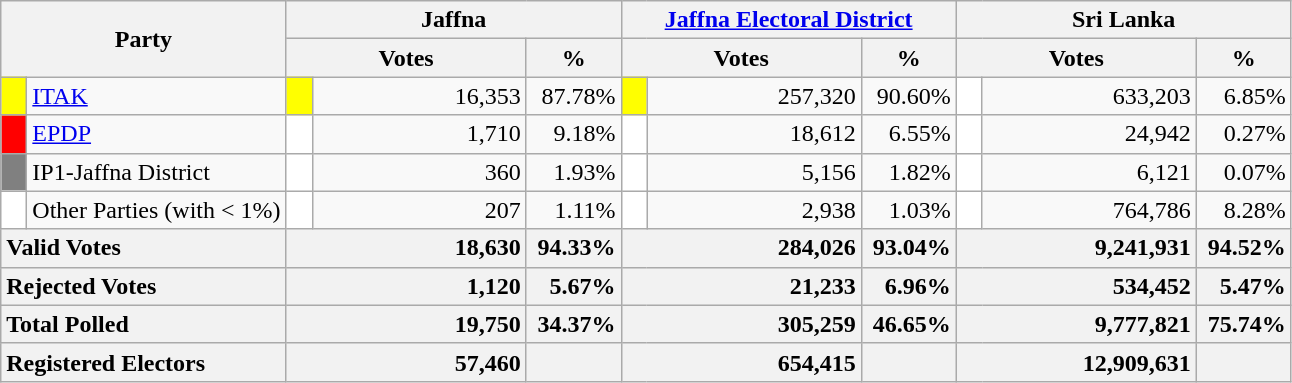<table class="wikitable">
<tr>
<th colspan="2" width="144px"rowspan="2">Party</th>
<th colspan="3" width="216px">Jaffna</th>
<th colspan="3" width="216px"><a href='#'>Jaffna Electoral District</a></th>
<th colspan="3" width="216px">Sri Lanka</th>
</tr>
<tr>
<th colspan="2" width="144px">Votes</th>
<th>%</th>
<th colspan="2" width="144px">Votes</th>
<th>%</th>
<th colspan="2" width="144px">Votes</th>
<th>%</th>
</tr>
<tr>
<td style="background-color:yellow;" width="10px"></td>
<td style="text-align:left;"><a href='#'>ITAK</a></td>
<td style="background-color:yellow;" width="10px"></td>
<td style="text-align:right;">16,353</td>
<td style="text-align:right;">87.78%</td>
<td style="background-color:yellow;" width="10px"></td>
<td style="text-align:right;">257,320</td>
<td style="text-align:right;">90.60%</td>
<td style="background-color:white;" width="10px"></td>
<td style="text-align:right;">633,203</td>
<td style="text-align:right;">6.85%</td>
</tr>
<tr>
<td style="background-color:red;" width="10px"></td>
<td style="text-align:left;"><a href='#'>EPDP</a></td>
<td style="background-color:white;" width="10px"></td>
<td style="text-align:right;">1,710</td>
<td style="text-align:right;">9.18%</td>
<td style="background-color:white;" width="10px"></td>
<td style="text-align:right;">18,612</td>
<td style="text-align:right;">6.55%</td>
<td style="background-color:white;" width="10px"></td>
<td style="text-align:right;">24,942</td>
<td style="text-align:right;">0.27%</td>
</tr>
<tr>
<td style="background-color:grey;" width="10px"></td>
<td style="text-align:left;">IP1-Jaffna District</td>
<td style="background-color:white;" width="10px"></td>
<td style="text-align:right;">360</td>
<td style="text-align:right;">1.93%</td>
<td style="background-color:white;" width="10px"></td>
<td style="text-align:right;">5,156</td>
<td style="text-align:right;">1.82%</td>
<td style="background-color:white;" width="10px"></td>
<td style="text-align:right;">6,121</td>
<td style="text-align:right;">0.07%</td>
</tr>
<tr>
<td style="background-color:white;" width="10px"></td>
<td style="text-align:left;">Other Parties (with < 1%)</td>
<td style="background-color:white;" width="10px"></td>
<td style="text-align:right;">207</td>
<td style="text-align:right;">1.11%</td>
<td style="background-color:white;" width="10px"></td>
<td style="text-align:right;">2,938</td>
<td style="text-align:right;">1.03%</td>
<td style="background-color:white;" width="10px"></td>
<td style="text-align:right;">764,786</td>
<td style="text-align:right;">8.28%</td>
</tr>
<tr>
<th colspan="2" width="144px"style="text-align:left;">Valid Votes</th>
<th style="text-align:right;"colspan="2" width="144px">18,630</th>
<th style="text-align:right;">94.33%</th>
<th style="text-align:right;"colspan="2" width="144px">284,026</th>
<th style="text-align:right;">93.04%</th>
<th style="text-align:right;"colspan="2" width="144px">9,241,931</th>
<th style="text-align:right;">94.52%</th>
</tr>
<tr>
<th colspan="2" width="144px"style="text-align:left;">Rejected Votes</th>
<th style="text-align:right;"colspan="2" width="144px">1,120</th>
<th style="text-align:right;">5.67%</th>
<th style="text-align:right;"colspan="2" width="144px">21,233</th>
<th style="text-align:right;">6.96%</th>
<th style="text-align:right;"colspan="2" width="144px">534,452</th>
<th style="text-align:right;">5.47%</th>
</tr>
<tr>
<th colspan="2" width="144px"style="text-align:left;">Total Polled</th>
<th style="text-align:right;"colspan="2" width="144px">19,750</th>
<th style="text-align:right;">34.37%</th>
<th style="text-align:right;"colspan="2" width="144px">305,259</th>
<th style="text-align:right;">46.65%</th>
<th style="text-align:right;"colspan="2" width="144px">9,777,821</th>
<th style="text-align:right;">75.74%</th>
</tr>
<tr>
<th colspan="2" width="144px"style="text-align:left;">Registered Electors</th>
<th style="text-align:right;"colspan="2" width="144px">57,460</th>
<th></th>
<th style="text-align:right;"colspan="2" width="144px">654,415</th>
<th></th>
<th style="text-align:right;"colspan="2" width="144px">12,909,631</th>
<th></th>
</tr>
</table>
